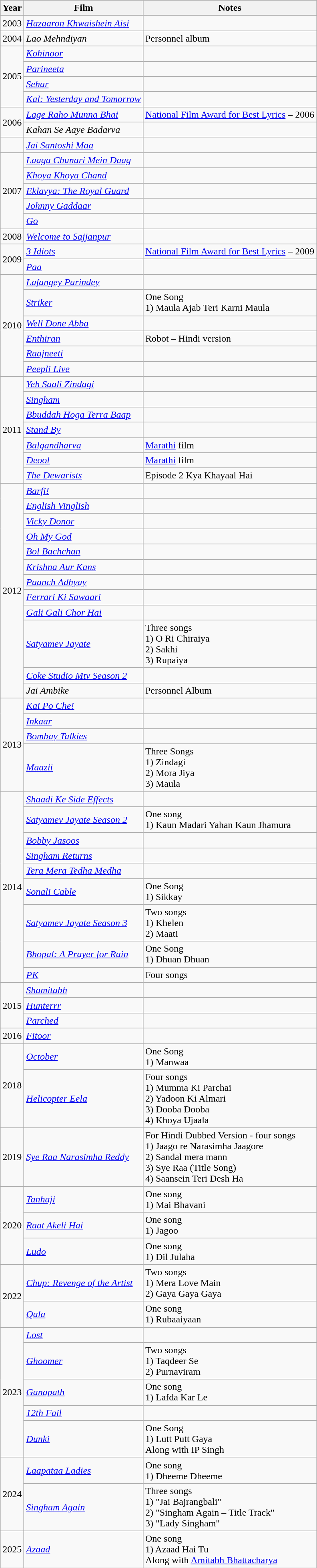<table class="wikitable sortable">
<tr style="background:#ccc; text-align:center;">
<th>Year</th>
<th>Film</th>
<th>Notes</th>
</tr>
<tr>
<td>2003</td>
<td><em><a href='#'>Hazaaron Khwaishein Aisi</a></em></td>
<td></td>
</tr>
<tr>
<td>2004</td>
<td><em>Lao Mehndiyan</em></td>
<td>Personnel album</td>
</tr>
<tr>
<td rowspan="4">2005</td>
<td><em><a href='#'>Kohinoor</a></em></td>
<td></td>
</tr>
<tr>
<td><em><a href='#'>Parineeta</a></em></td>
<td></td>
</tr>
<tr>
<td><em><a href='#'>Sehar</a></em></td>
<td></td>
</tr>
<tr>
<td><em><a href='#'>Kal: Yesterday and Tomorrow</a></em></td>
<td></td>
</tr>
<tr>
<td rowspan="2">2006</td>
<td><em><a href='#'>Lage Raho Munna Bhai</a></em></td>
<td><a href='#'>National Film Award for Best Lyrics</a> – 2006</td>
</tr>
<tr>
<td><em>Kahan Se Aaye Badarva</em></td>
<td></td>
</tr>
<tr>
<td></td>
<td><em><a href='#'>Jai Santoshi Maa</a></em></td>
<td></td>
</tr>
<tr>
<td rowspan="5">2007</td>
<td><em><a href='#'>Laaga Chunari Mein Daag</a></em></td>
<td></td>
</tr>
<tr>
<td><em><a href='#'>Khoya Khoya Chand</a></em></td>
<td></td>
</tr>
<tr>
<td><em><a href='#'>Eklavya: The Royal Guard</a></em></td>
<td></td>
</tr>
<tr>
<td><em><a href='#'>Johnny Gaddaar</a></em></td>
<td></td>
</tr>
<tr>
<td><a href='#'><em>Go</em></a></td>
<td></td>
</tr>
<tr>
<td>2008</td>
<td><em><a href='#'>Welcome to Sajjanpur</a></em></td>
<td></td>
</tr>
<tr>
<td rowspan="2">2009</td>
<td><em><a href='#'>3 Idiots</a></em></td>
<td><a href='#'>National Film Award for Best Lyrics</a> – 2009</td>
</tr>
<tr>
<td><a href='#'><em>Paa</em></a></td>
<td></td>
</tr>
<tr>
<td rowspan="6">2010</td>
<td><em><a href='#'>Lafangey Parindey</a></em></td>
<td></td>
</tr>
<tr>
<td><a href='#'><em>Striker</em></a></td>
<td>One Song<br>1) Maula Ajab Teri Karni Maula</td>
</tr>
<tr>
<td><em><a href='#'>Well Done Abba</a></em></td>
<td></td>
</tr>
<tr>
<td><em><a href='#'>Enthiran</a></em></td>
<td>Robot – Hindi version</td>
</tr>
<tr>
<td><em><a href='#'>Raajneeti</a></em></td>
<td></td>
</tr>
<tr>
<td><em><a href='#'>Peepli Live</a></em></td>
<td></td>
</tr>
<tr>
<td rowspan="7">2011</td>
<td><em><a href='#'>Yeh Saali Zindagi</a></em></td>
<td></td>
</tr>
<tr>
<td><em><a href='#'>Singham</a></em></td>
<td></td>
</tr>
<tr>
<td><a href='#'><em>Bbuddah Hoga Terra Baap</em></a></td>
<td></td>
</tr>
<tr>
<td><a href='#'><em>Stand By</em></a></td>
<td></td>
</tr>
<tr>
<td><a href='#'><em>Balgandharva</em></a></td>
<td><a href='#'>Marathi</a> film</td>
</tr>
<tr>
<td><em><a href='#'>Deool</a></em></td>
<td><a href='#'>Marathi</a> film</td>
</tr>
<tr>
<td><em><a href='#'>The Dewarists</a></em></td>
<td>Episode 2 Kya Khayaal Hai</td>
</tr>
<tr>
<td rowspan="12">2012</td>
<td><em><a href='#'>Barfi!</a></em></td>
<td></td>
</tr>
<tr>
<td><em><a href='#'>English Vinglish</a></em></td>
<td></td>
</tr>
<tr>
<td><em><a href='#'>Vicky Donor</a></em></td>
<td></td>
</tr>
<tr>
<td><a href='#'><em>Oh My God</em></a></td>
<td></td>
</tr>
<tr>
<td><em><a href='#'>Bol Bachchan</a></em></td>
<td></td>
</tr>
<tr>
<td><em><a href='#'>Krishna Aur Kans</a></em></td>
<td></td>
</tr>
<tr>
<td><em><a href='#'>Paanch Adhyay</a></em></td>
<td></td>
</tr>
<tr>
<td><em><a href='#'>Ferrari Ki Sawaari</a></em></td>
<td></td>
</tr>
<tr>
<td><em><a href='#'>Gali Gali Chor Hai</a></em></td>
<td></td>
</tr>
<tr>
<td><a href='#'><em>Satyamev Jayate</em></a></td>
<td>Three songs<br>1) O Ri Chiraiya<br>2) Sakhi<br>3) Rupaiya</td>
</tr>
<tr>
<td><a href='#'><em>Coke Studio Mtv Season 2</em></a></td>
<td></td>
</tr>
<tr>
<td><em>Jai Ambike</em></td>
<td>Personnel Album</td>
</tr>
<tr>
<td rowspan="4">2013</td>
<td><em><a href='#'>Kai Po Che!</a></em></td>
<td></td>
</tr>
<tr>
<td><a href='#'><em>Inkaar</em></a></td>
<td></td>
</tr>
<tr>
<td><a href='#'><em>Bombay Talkies</em></a></td>
<td></td>
</tr>
<tr>
<td><em><a href='#'>Maazii</a></em></td>
<td>Three Songs<br>1) Zindagi<br>2) Mora Jiya<br>3) Maula</td>
</tr>
<tr>
<td rowspan="9">2014</td>
<td><em><a href='#'>Shaadi Ke Side Effects</a></em></td>
<td></td>
</tr>
<tr>
<td><a href='#'><em>Satyamev Jayate Season 2</em></a></td>
<td>One song<br>1) Kaun Madari Yahan Kaun Jhamura</td>
</tr>
<tr>
<td><em><a href='#'>Bobby Jasoos</a></em></td>
<td></td>
</tr>
<tr>
<td><em><a href='#'>Singham Returns</a></em></td>
<td></td>
</tr>
<tr>
<td><em><a href='#'>Tera Mera Tedha Medha</a></em></td>
<td></td>
</tr>
<tr>
<td><em><a href='#'>Sonali Cable</a></em></td>
<td>One Song<br>1) Sikkay</td>
</tr>
<tr>
<td><a href='#'><em>Satyamev Jayate Season 3</em></a></td>
<td>Two songs<br>1) Khelen<br>2) Maati</td>
</tr>
<tr>
<td><em><a href='#'>Bhopal: A Prayer for Rain</a></em></td>
<td>One Song<br>1) Dhuan Dhuan</td>
</tr>
<tr>
<td><a href='#'><em>PK</em></a></td>
<td>Four songs</td>
</tr>
<tr>
<td rowspan="3">2015</td>
<td><em><a href='#'>Shamitabh</a></em></td>
<td></td>
</tr>
<tr>
<td><em><a href='#'>Hunterrr</a></em></td>
<td></td>
</tr>
<tr>
<td><em><a href='#'>Parched</a></em></td>
<td></td>
</tr>
<tr>
<td>2016</td>
<td><em><a href='#'>Fitoor</a></em></td>
<td></td>
</tr>
<tr>
<td rowspan="2">2018</td>
<td><a href='#'><em>October</em></a></td>
<td>One Song <br>1) Manwaa</td>
</tr>
<tr>
<td><em><a href='#'>Helicopter Eela</a></em></td>
<td>Four songs <br>1) Mumma Ki Parchai<br>2) Yadoon Ki Almari<br>3) Dooba Dooba<br>4) Khoya Ujaala</td>
</tr>
<tr>
<td>2019</td>
<td><em><a href='#'>Sye Raa Narasimha Reddy</a></em></td>
<td>For Hindi Dubbed Version - four songs <br>1) Jaago re Narasimha Jaagore<br>2) Sandal mera mann<br>3) Sye Raa (Title Song)<br>4) Saansein Teri Desh Ha</td>
</tr>
<tr>
<td rowspan="3">2020</td>
<td><em><a href='#'>Tanhaji</a></em></td>
<td>One song<br>1) Mai Bhavani</td>
</tr>
<tr>
<td><em><a href='#'>Raat Akeli Hai</a></em></td>
<td>One song<br>1) Jagoo</td>
</tr>
<tr>
<td><a href='#'><em>Ludo</em></a></td>
<td>One song<br>1) Dil Julaha</td>
</tr>
<tr>
<td rowspan="2">2022</td>
<td><em><a href='#'>Chup: Revenge of the Artist</a></em></td>
<td>Two songs <br>1) Mera Love Main<br>2) Gaya Gaya Gaya</td>
</tr>
<tr>
<td><em><a href='#'>Qala</a></em></td>
<td>One song<br>1) Rubaaiyaan</td>
</tr>
<tr>
<td rowspan=5>2023</td>
<td><em><a href='#'>Lost</a></em></td>
<td></td>
</tr>
<tr>
<td><em><a href='#'>Ghoomer</a></em></td>
<td>Two songs <br> 1) Taqdeer Se <br> 2) Purnaviram</td>
</tr>
<tr>
<td><em><a href='#'>Ganapath</a></em></td>
<td>One song <br> 1) Lafda Kar Le</td>
</tr>
<tr>
<td><em><a href='#'>12th Fail</a></em></td>
<td></td>
</tr>
<tr>
<td><em><a href='#'>Dunki</a></em></td>
<td>One Song <br> 1) Lutt Putt Gaya <br> Along with IP Singh</td>
</tr>
<tr>
<td rowspan=2>2024</td>
<td><em><a href='#'>Laapataa Ladies</a></em></td>
<td>One song<br>1) Dheeme Dheeme</td>
</tr>
<tr>
<td><em><a href='#'>Singham Again</a></em></td>
<td>Three songs<br>1) "Jai Bajrangbali" <br> 2) "Singham Again – Title Track"	<br> 3) "Lady Singham"</td>
</tr>
<tr>
<td>2025</td>
<td><em><a href='#'>Azaad</a></em></td>
<td>One song<br>1) Azaad Hai Tu<br>Along with <a href='#'>Amitabh Bhattacharya</a></td>
</tr>
</table>
